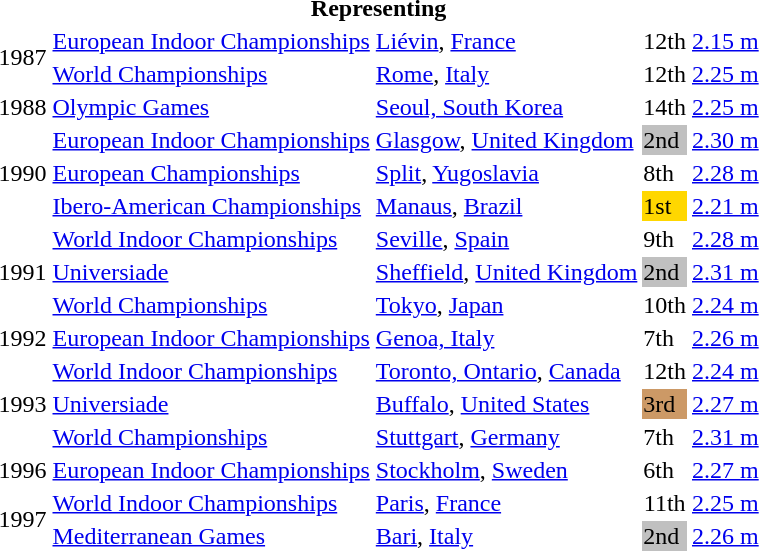<table>
<tr>
<th colspan="6">Representing </th>
</tr>
<tr>
<td rowspan=2>1987</td>
<td><a href='#'>European Indoor Championships</a></td>
<td><a href='#'>Liévin</a>, <a href='#'>France</a></td>
<td>12th</td>
<td><a href='#'>2.15 m</a></td>
</tr>
<tr>
<td><a href='#'>World Championships</a></td>
<td><a href='#'>Rome</a>, <a href='#'>Italy</a></td>
<td>12th</td>
<td><a href='#'>2.25 m</a></td>
</tr>
<tr>
<td>1988</td>
<td><a href='#'>Olympic Games</a></td>
<td><a href='#'>Seoul, South Korea</a></td>
<td>14th</td>
<td><a href='#'>2.25 m</a></td>
</tr>
<tr>
<td rowspan=3>1990</td>
<td><a href='#'>European Indoor Championships</a></td>
<td><a href='#'>Glasgow</a>, <a href='#'>United Kingdom</a></td>
<td bgcolor="silver">2nd</td>
<td><a href='#'>2.30 m</a></td>
</tr>
<tr>
<td><a href='#'>European Championships</a></td>
<td><a href='#'>Split</a>, <a href='#'>Yugoslavia</a></td>
<td>8th</td>
<td><a href='#'>2.28 m</a></td>
</tr>
<tr>
<td><a href='#'>Ibero-American Championships</a></td>
<td><a href='#'>Manaus</a>, <a href='#'>Brazil</a></td>
<td bgcolor=gold>1st</td>
<td><a href='#'>2.21 m</a></td>
</tr>
<tr>
<td rowspan=3>1991</td>
<td><a href='#'>World Indoor Championships</a></td>
<td><a href='#'>Seville</a>, <a href='#'>Spain</a></td>
<td>9th</td>
<td><a href='#'>2.28 m</a></td>
</tr>
<tr>
<td><a href='#'>Universiade</a></td>
<td><a href='#'>Sheffield</a>, <a href='#'>United Kingdom</a></td>
<td bgcolor="silver">2nd</td>
<td><a href='#'>2.31 m</a></td>
</tr>
<tr>
<td><a href='#'>World Championships</a></td>
<td><a href='#'>Tokyo</a>, <a href='#'>Japan</a></td>
<td>10th</td>
<td><a href='#'>2.24 m</a></td>
</tr>
<tr>
<td>1992</td>
<td><a href='#'>European Indoor Championships</a></td>
<td><a href='#'>Genoa, Italy</a></td>
<td>7th</td>
<td><a href='#'>2.26 m</a></td>
</tr>
<tr>
<td rowspan=3>1993</td>
<td><a href='#'>World Indoor Championships</a></td>
<td><a href='#'>Toronto, Ontario</a>, <a href='#'>Canada</a></td>
<td>12th</td>
<td><a href='#'>2.24 m</a></td>
</tr>
<tr>
<td><a href='#'>Universiade</a></td>
<td><a href='#'>Buffalo</a>, <a href='#'>United States</a></td>
<td bgcolor="cc9966">3rd</td>
<td><a href='#'>2.27 m</a></td>
</tr>
<tr>
<td><a href='#'>World Championships</a></td>
<td><a href='#'>Stuttgart</a>, <a href='#'>Germany</a></td>
<td>7th</td>
<td><a href='#'>2.31 m</a></td>
</tr>
<tr>
<td>1996</td>
<td><a href='#'>European Indoor Championships</a></td>
<td><a href='#'>Stockholm</a>, <a href='#'>Sweden</a></td>
<td>6th</td>
<td><a href='#'>2.27 m</a></td>
</tr>
<tr>
<td rowspan=2>1997</td>
<td><a href='#'>World Indoor Championships</a></td>
<td><a href='#'>Paris</a>, <a href='#'>France</a></td>
<td align="center">11th</td>
<td><a href='#'>2.25 m</a></td>
</tr>
<tr>
<td><a href='#'>Mediterranean Games</a></td>
<td><a href='#'>Bari</a>, <a href='#'>Italy</a></td>
<td bgcolor="silver">2nd</td>
<td><a href='#'>2.26 m</a></td>
</tr>
</table>
